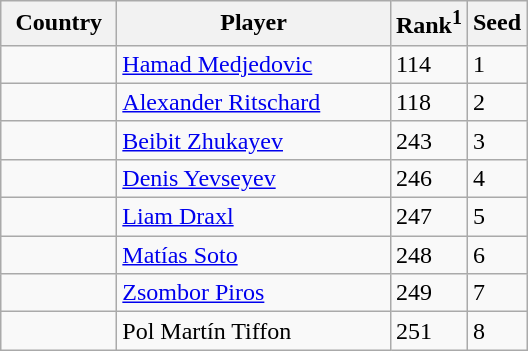<table class="sortable wikitable">
<tr>
<th width="70">Country</th>
<th width="175">Player</th>
<th>Rank<sup>1</sup></th>
<th>Seed</th>
</tr>
<tr>
<td></td>
<td><a href='#'>Hamad Medjedovic</a></td>
<td>114</td>
<td>1</td>
</tr>
<tr>
<td></td>
<td><a href='#'>Alexander Ritschard</a></td>
<td>118</td>
<td>2</td>
</tr>
<tr>
<td></td>
<td><a href='#'>Beibit Zhukayev</a></td>
<td>243</td>
<td>3</td>
</tr>
<tr>
<td></td>
<td><a href='#'>Denis Yevseyev</a></td>
<td>246</td>
<td>4</td>
</tr>
<tr>
<td></td>
<td><a href='#'>Liam Draxl</a></td>
<td>247</td>
<td>5</td>
</tr>
<tr>
<td></td>
<td><a href='#'>Matías Soto</a></td>
<td>248</td>
<td>6</td>
</tr>
<tr>
<td></td>
<td><a href='#'>Zsombor Piros</a></td>
<td>249</td>
<td>7</td>
</tr>
<tr>
<td></td>
<td>Pol Martín Tiffon</td>
<td>251</td>
<td>8</td>
</tr>
</table>
